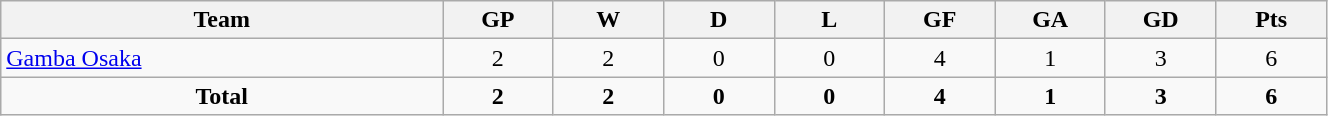<table width=70% class="wikitable" style="text-align:center">
<tr>
<th width=20%>Team</th>
<th width=5%>GP</th>
<th width=5%>W</th>
<th width=5%>D</th>
<th width=5%>L</th>
<th width=5%>GF</th>
<th width=5%>GA</th>
<th width=5%>GD</th>
<th width=5%>Pts</th>
</tr>
<tr>
<td align=left> <a href='#'>Gamba Osaka</a></td>
<td>2</td>
<td>2</td>
<td>0</td>
<td>0</td>
<td>4</td>
<td>1</td>
<td>3</td>
<td>6</td>
</tr>
<tr style="font-weight:bold">
<td>Total</td>
<td>2</td>
<td>2</td>
<td>0</td>
<td>0</td>
<td>4</td>
<td>1</td>
<td>3</td>
<td>6</td>
</tr>
</table>
